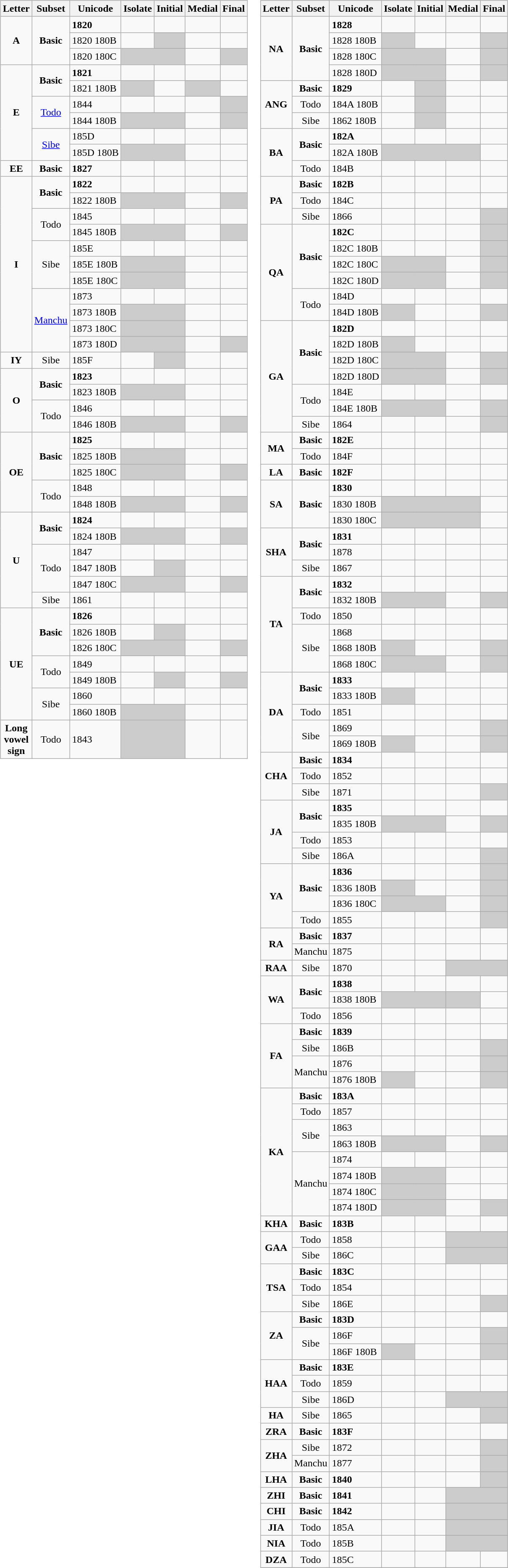<table>
<tr valign="top">
<td><br><table class="wikitable">
<tr>
<th>Letter</th>
<th>Subset</th>
<th>Unicode</th>
<th>Isolate</th>
<th>Initial</th>
<th>Medial</th>
<th>Final</th>
</tr>
<tr>
<td rowspan="3" align="center"><strong>A</strong></td>
<td rowspan="3" align="center"><strong>Basic</strong></td>
<td><strong>1820</strong></td>
<td style="text-align: center"></td>
<td style="text-align: center"></td>
<td style="text-align: center"></td>
<td style="text-align: center"></td>
</tr>
<tr>
<td>1820 180B</td>
<td style="text-align: center"></td>
<td style="background-color: #CCCCCC"></td>
<td style="text-align: center"></td>
<td style="text-align: center"></td>
</tr>
<tr>
<td>1820 180C</td>
<td colspan="2" style="background-color: #CCCCCC"></td>
<td style="text-align: center"></td>
<td style="background-color: #CCCCCC"></td>
</tr>
<tr>
<td rowspan="6" align="center"><strong>E</strong></td>
<td rowspan="2" align="center"><strong>Basic</strong></td>
<td><strong>1821</strong></td>
<td style="text-align: center"></td>
<td style="text-align: center"></td>
<td style="text-align: center"></td>
<td style="text-align: center"></td>
</tr>
<tr>
<td>1821 180B</td>
<td style="background-color: #CCCCCC"></td>
<td style="text-align: center"></td>
<td style="background-color: #CCCCCC"></td>
<td style="text-align: center"></td>
</tr>
<tr>
<td rowspan="2" align="center"><a href='#'>Todo</a></td>
<td>1844</td>
<td style="text-align: center"></td>
<td style="text-align: center"></td>
<td style="text-align: center"></td>
<td style="background-color: #CCCCCC"></td>
</tr>
<tr>
<td>1844 180B</td>
<td colspan="2" style="background-color: #CCCCCC"></td>
<td style="text-align: center"></td>
<td style="background-color: #CCCCCC"></td>
</tr>
<tr>
<td rowspan="2" align="center"><a href='#'>Sibe</a></td>
<td>185D</td>
<td style="text-align: center"></td>
<td style="text-align: center"></td>
<td style="text-align: center"></td>
<td style="text-align: center"></td>
</tr>
<tr>
<td>185D 180B</td>
<td colspan="2" style="background-color: #CCCCCC"></td>
<td style="text-align: center"></td>
<td style="text-align: center"></td>
</tr>
<tr>
<td align="center"><strong>EE</strong></td>
<td align="center"><strong>Basic</strong></td>
<td><strong>1827</strong></td>
<td style="text-align: center"></td>
<td style="text-align: center"></td>
<td style="text-align: center"></td>
<td style="text-align: center"></td>
</tr>
<tr>
<td rowspan="11" align="center"><strong>I</strong></td>
<td rowspan="2" align="center"><strong>Basic</strong></td>
<td><strong>1822</strong></td>
<td style="text-align: center"></td>
<td style="text-align: center"></td>
<td style="text-align: center"></td>
<td style="text-align: center"></td>
</tr>
<tr>
<td>1822 180B</td>
<td colspan="2" style="background-color: #CCCCCC"></td>
<td style="text-align: center"></td>
<td style="background-color: #CCCCCC"></td>
</tr>
<tr>
<td rowspan="2" align="center">Todo</td>
<td>1845</td>
<td style="text-align: center"></td>
<td style="text-align: center"></td>
<td style="text-align: center"></td>
<td style="text-align: center"></td>
</tr>
<tr>
<td>1845 180B</td>
<td colspan="2" style="background-color: #CCCCCC"></td>
<td style="text-align: center"></td>
<td style="background-color: #CCCCCC"></td>
</tr>
<tr>
<td rowspan="3" align="center">Sibe</td>
<td>185E</td>
<td style="text-align: center"></td>
<td style="text-align: center"></td>
<td style="text-align: center"></td>
<td style="text-align: center"></td>
</tr>
<tr>
<td>185E 180B</td>
<td colspan="2" style="background-color: #CCCCCC"></td>
<td style="text-align: center"></td>
<td style="text-align: center"></td>
</tr>
<tr>
<td>185E 180C</td>
<td colspan="2" style="background-color: #CCCCCC"></td>
<td style="text-align: center"></td>
<td style="text-align: center"></td>
</tr>
<tr>
<td rowspan="4" align="center"><a href='#'>Manchu</a></td>
<td>1873</td>
<td style="text-align: center"></td>
<td style="text-align: center"></td>
<td style="text-align: center"></td>
<td style="text-align: center"></td>
</tr>
<tr>
<td>1873 180B</td>
<td colspan="2" style="background-color: #CCCCCC"></td>
<td style="text-align: center"></td>
<td style="text-align: center"></td>
</tr>
<tr>
<td>1873 180C</td>
<td colspan="2" style="background-color: #CCCCCC"></td>
<td style="text-align: center"></td>
<td style="text-align: center"></td>
</tr>
<tr>
<td>1873 180D</td>
<td colspan="2" style="background-color: #CCCCCC"></td>
<td style="text-align: center"></td>
<td style="background-color: #CCCCCC"></td>
</tr>
<tr>
<td align="center"><strong>IY</strong></td>
<td align="center">Sibe</td>
<td>185F</td>
<td style="text-align: center"></td>
<td style="background-color: #CCCCCC"></td>
<td style="text-align: center"></td>
<td style="text-align: center"></td>
</tr>
<tr>
<td rowspan="4" align="center"><strong>O</strong></td>
<td rowspan="2" align="center"><strong>Basic</strong></td>
<td><strong>1823</strong></td>
<td style="text-align: center"></td>
<td style="text-align: center"></td>
<td style="text-align: center"></td>
<td style="text-align: center"></td>
</tr>
<tr>
<td>1823 180B</td>
<td colspan="2" style="background-color: #CCCCCC"></td>
<td style="text-align: center"></td>
<td style="text-align: center"></td>
</tr>
<tr>
<td rowspan="2" align="center">Todo</td>
<td>1846</td>
<td style="text-align: center"></td>
<td style="text-align: center"></td>
<td style="text-align: center"></td>
<td style="text-align: center"></td>
</tr>
<tr>
<td>1846 180B</td>
<td colspan="2" style="background-color: #CCCCCC"></td>
<td style="text-align: center"></td>
<td style="background-color: #CCCCCC"></td>
</tr>
<tr>
<td rowspan="5" align="center"><strong>OE</strong></td>
<td rowspan="3" align="center"><strong>Basic</strong></td>
<td><strong>1825</strong></td>
<td style="text-align: center"></td>
<td style="text-align: center"></td>
<td style="text-align: center"></td>
<td style="text-align: center"></td>
</tr>
<tr>
<td>1825 180B</td>
<td colspan="2" style="background-color: #CCCCCC"></td>
<td style="text-align: center"></td>
<td style="text-align: center"></td>
</tr>
<tr>
<td>1825 180C</td>
<td colspan="2" style="background-color: #CCCCCC"></td>
<td style="text-align: center"></td>
<td style="background-color: #CCCCCC"></td>
</tr>
<tr>
<td rowspan="2" align="center">Todo</td>
<td>1848</td>
<td style="text-align: center"></td>
<td style="text-align: center"></td>
<td style="text-align: center"></td>
<td style="text-align: center"></td>
</tr>
<tr>
<td>1848 180B</td>
<td colspan="2" style="background-color: #CCCCCC"></td>
<td style="text-align: center"></td>
<td style="background-color: #CCCCCC"></td>
</tr>
<tr>
<td rowspan="6" align="center"><strong>U</strong></td>
<td rowspan="2" align="center"><strong>Basic</strong></td>
<td><strong>1824</strong></td>
<td style="text-align: center"></td>
<td style="text-align: center"></td>
<td style="text-align: center"></td>
<td style="text-align: center"></td>
</tr>
<tr>
<td>1824 180B</td>
<td colspan="2" style="background-color: #CCCCCC"></td>
<td style="text-align: center"></td>
<td style="background-color: #CCCCCC"></td>
</tr>
<tr>
<td rowspan="3" align="center">Todo</td>
<td>1847</td>
<td style="text-align: center"></td>
<td style="text-align: center"></td>
<td style="text-align: center"></td>
<td style="text-align: center"></td>
</tr>
<tr>
<td>1847 180B</td>
<td style="text-align: center"></td>
<td style="background-color: #CCCCCC"></td>
<td style="text-align: center"></td>
<td style="text-align: center"></td>
</tr>
<tr>
<td>1847 180C</td>
<td colspan="2" style="background-color: #CCCCCC"></td>
<td style="text-align: center"></td>
<td style="background-color: #CCCCCC"></td>
</tr>
<tr>
<td align="center">Sibe</td>
<td>1861</td>
<td style="text-align: center"></td>
<td style="text-align: center"></td>
<td style="text-align: center"></td>
<td style="text-align: center"></td>
</tr>
<tr>
<td rowspan="7" align="center"><strong>UE</strong></td>
<td rowspan="3" align="center"><strong>Basic</strong></td>
<td><strong>1826</strong></td>
<td style="text-align: center"></td>
<td style="text-align: center"></td>
<td style="text-align: center"></td>
<td style="text-align: center"></td>
</tr>
<tr>
<td>1826 180B</td>
<td style="text-align: center"></td>
<td style="background-color: #CCCCCC"></td>
<td style="text-align: center"></td>
<td style="text-align: center"></td>
</tr>
<tr>
<td>1826 180C</td>
<td colspan="2" style="background-color: #CCCCCC"></td>
<td style="text-align: center"></td>
<td style="background-color: #CCCCCC"></td>
</tr>
<tr>
<td rowspan="2" align="center">Todo</td>
<td>1849</td>
<td style="text-align: center"></td>
<td style="text-align: center"></td>
<td style="text-align: center"></td>
<td style="text-align: center"></td>
</tr>
<tr>
<td>1849 180B</td>
<td style="text-align: center"></td>
<td style="background-color: #CCCCCC"></td>
<td style="text-align: center"></td>
<td style="background-color: #CCCCCC"></td>
</tr>
<tr>
<td rowspan="2" align="center">Sibe</td>
<td>1860</td>
<td style="text-align: center"></td>
<td style="text-align: center"></td>
<td style="text-align: center"></td>
<td style="text-align: center"></td>
</tr>
<tr>
<td>1860 180B</td>
<td colspan="2" style="background-color: #CCCCCC"></td>
<td style="text-align: center"></td>
<td style="text-align: center"></td>
</tr>
<tr>
<td align="center"><strong>Long<br>vowel<br>sign</strong></td>
<td align="center">Todo</td>
<td>1843</td>
<td colspan="2" style="background-color: #CCCCCC"></td>
<td style="text-align: center"></td>
<td style="text-align: center"></td>
</tr>
</table>
</td>
<td><br><table class="wikitable">
<tr>
<th>Letter</th>
<th>Subset</th>
<th>Unicode</th>
<th>Isolate</th>
<th>Initial</th>
<th>Medial</th>
<th>Final</th>
</tr>
<tr>
<td rowspan="4" align="center"><strong>NA</strong></td>
<td rowspan="4" align="center"><strong>Basic</strong></td>
<td><strong>1828</strong></td>
<td style="text-align: center"></td>
<td style="text-align: center"></td>
<td style="text-align: center"></td>
<td style="text-align: center"></td>
</tr>
<tr>
<td>1828 180B</td>
<td style="background-color: #CCCCCC"></td>
<td style="text-align: center"></td>
<td style="text-align: center"></td>
<td style="background-color: #CCCCCC"></td>
</tr>
<tr>
<td>1828 180C</td>
<td colspan="2" style="background-color: #CCCCCC"></td>
<td style="text-align: center"></td>
<td style="background-color: #CCCCCC"></td>
</tr>
<tr>
<td>1828 180D</td>
<td colspan="2" style="background-color: #CCCCCC"></td>
<td></td>
<td style="background-color: #CCCCCC"></td>
</tr>
<tr>
<td rowspan="3" align="center"><strong>ANG</strong></td>
<td align="center"><strong>Basic</strong></td>
<td><strong>1829</strong></td>
<td style="text-align: center"></td>
<td style="background-color: #CCCCCC"></td>
<td style="text-align: center"></td>
<td style="text-align: center"></td>
</tr>
<tr>
<td align="center">Todo</td>
<td>184A 180B</td>
<td style="text-align: center"></td>
<td style="background-color: #CCCCCC"></td>
<td></td>
<td style="text-align: center"></td>
</tr>
<tr>
<td align="center">Sibe</td>
<td>1862 180B</td>
<td style="text-align: center"></td>
<td style="background-color: #CCCCCC"></td>
<td style="text-align: center"></td>
<td style="text-align: center"></td>
</tr>
<tr>
<td rowspan="3" align="center"><strong>BA</strong></td>
<td rowspan="2" align="center"><strong>Basic</strong></td>
<td><strong>182A</strong></td>
<td style="text-align: center"></td>
<td style="text-align: center"></td>
<td style="text-align: center"></td>
<td style="text-align: center"></td>
</tr>
<tr>
<td>182A 180B</td>
<td colspan="3" style="background-color: #CCCCCC"></td>
<td style="text-align: center"></td>
</tr>
<tr>
<td align="center">Todo</td>
<td>184B</td>
<td style="text-align: center"></td>
<td style="text-align: center"></td>
<td style="text-align: center"></td>
<td style="text-align: center"></td>
</tr>
<tr>
<td rowspan="3" align="center"><strong>PA</strong></td>
<td align="center"><strong>Basic</strong></td>
<td><strong>182B</strong></td>
<td style="text-align: center"></td>
<td style="text-align: center"></td>
<td style="text-align: center"></td>
<td style="text-align: center"></td>
</tr>
<tr>
<td align="center">Todo</td>
<td>184C</td>
<td style="text-align: center"></td>
<td style="text-align: center"></td>
<td style="text-align: center"></td>
<td style="text-align: center"></td>
</tr>
<tr>
<td align="center">Sibe</td>
<td>1866</td>
<td style="text-align: center"></td>
<td style="text-align: center"></td>
<td style="text-align: center"></td>
<td style="background-color: #CCCCCC"></td>
</tr>
<tr>
<td rowspan="6" align="center"><strong>QA</strong></td>
<td rowspan="4" align="center"><strong>Basic</strong></td>
<td><strong>182C</strong></td>
<td style="text-align: center"></td>
<td style="text-align: center"></td>
<td style="text-align: center"></td>
<td style="background-color: #CCCCCC"></td>
</tr>
<tr>
<td>182C 180B</td>
<td style="text-align: center"></td>
<td style="text-align: center"></td>
<td style="text-align: center"></td>
<td style="background-color: #CCCCCC"></td>
</tr>
<tr>
<td>182C 180C</td>
<td colspan="2" style="background-color: #CCCCCC"></td>
<td style="text-align: center"></td>
<td style="background-color: #CCCCCC"></td>
</tr>
<tr>
<td>182C 180D</td>
<td colspan="2" style="background-color: #CCCCCC"></td>
<td style="text-align: center"></td>
<td style="background-color: #CCCCCC"></td>
</tr>
<tr>
<td rowspan="2" align="center">Todo</td>
<td>184D</td>
<td style="text-align: center"></td>
<td style="text-align: center"></td>
<td style="text-align: center"></td>
<td style="text-align: center"></td>
</tr>
<tr>
<td>184D 180B</td>
<td style="background-color: #CCCCCC"></td>
<td style="text-align: center"></td>
<td style="text-align: center"></td>
<td style="background-color: #CCCCCC"></td>
</tr>
<tr>
<td rowspan="7" align="center"><strong>GA</strong></td>
<td rowspan="4" align="center"><strong>Basic</strong></td>
<td><strong>182D</strong></td>
<td style="text-align: center"></td>
<td style="text-align: center"></td>
<td style="text-align: center"></td>
<td style="text-align: center"></td>
</tr>
<tr>
<td>182D 180B</td>
<td style="background-color: #CCCCCC"></td>
<td></td>
<td style="text-align: center"></td>
<td style="text-align: center"></td>
</tr>
<tr>
<td>182D 180C</td>
<td colspan="2" style="background-color: #CCCCCC"></td>
<td style="text-align: center"></td>
<td style="background-color: #CCCCCC"></td>
</tr>
<tr>
<td>182D 180D</td>
<td colspan="2" style="background-color: #CCCCCC"></td>
<td style="text-align: center"></td>
<td style="background-color: #CCCCCC"></td>
</tr>
<tr>
<td rowspan="2" align="center">Todo</td>
<td>184E</td>
<td style="text-align: center"></td>
<td style="text-align: center"></td>
<td style="text-align: center"></td>
<td style="text-align: center"></td>
</tr>
<tr>
<td>184E 180B</td>
<td colspan="2" style="background-color: #CCCCCC"></td>
<td style="text-align: center"></td>
<td style="background-color: #CCCCCC"></td>
</tr>
<tr>
<td align="center">Sibe</td>
<td>1864</td>
<td style="text-align: center"></td>
<td style="text-align: center"></td>
<td style="text-align: center"></td>
<td style="background-color: #CCCCCC"></td>
</tr>
<tr>
<td rowspan="2" align="center"><strong>MA</strong></td>
<td align="center"><strong>Basic</strong></td>
<td><strong>182E</strong></td>
<td style="text-align: center"></td>
<td style="text-align: center"></td>
<td style="text-align: center"></td>
<td style="text-align: center"></td>
</tr>
<tr>
<td align="center">Todo</td>
<td>184F</td>
<td style="text-align: center"></td>
<td style="text-align: center"></td>
<td style="text-align: center"></td>
<td style="text-align: center"></td>
</tr>
<tr>
<td align="center"><strong>LA</strong></td>
<td align="center"><strong>Basic</strong></td>
<td><strong>182F</strong></td>
<td style="text-align: center"></td>
<td style="text-align: center"></td>
<td style="text-align: center"></td>
<td style="text-align: center"></td>
</tr>
<tr>
<td rowspan="3" align="center"><strong>SA</strong></td>
<td rowspan="3" align="center"><strong>Basic</strong></td>
<td><strong>1830</strong></td>
<td style="text-align: center"></td>
<td style="text-align: center"></td>
<td style="text-align: center"></td>
<td style="text-align: center"></td>
</tr>
<tr>
<td>1830 180B</td>
<td colspan="3" style="background-color: #CCCCCC"></td>
<td style="text-align: center"></td>
</tr>
<tr>
<td>1830 180C</td>
<td colspan="3" style="background-color: #CCCCCC"></td>
<td style="text-align: center"></td>
</tr>
<tr>
<td rowspan="3" align="center"><strong>SHA</strong></td>
<td rowspan="2" align="center"><strong>Basic</strong></td>
<td><strong>1831</strong></td>
<td style="text-align: center"></td>
<td style="text-align: center"></td>
<td style="text-align: center"></td>
<td style="text-align: center"></td>
</tr>
<tr>
<td>1878</td>
<td style="text-align: center"></td>
<td style="text-align: center"></td>
<td style="text-align: center"></td>
<td style="text-align: center"></td>
</tr>
<tr>
<td align="center">Sibe</td>
<td>1867</td>
<td style="text-align: center"></td>
<td style="text-align: center"></td>
<td style="text-align: center"></td>
<td style="text-align: center"></td>
</tr>
<tr>
<td rowspan="6" align="center"><strong>TA</strong></td>
<td rowspan="2" align="center"><strong>Basic</strong></td>
<td><strong>1832</strong></td>
<td style="text-align: center"></td>
<td style="text-align: center"></td>
<td style="text-align: center"></td>
<td style="text-align: center"></td>
</tr>
<tr>
<td>1832 180B</td>
<td colspan="2" style="background-color: #CCCCCC"></td>
<td style="text-align: center"></td>
<td style="background-color: #CCCCCC"></td>
</tr>
<tr>
<td align="center">Todo</td>
<td>1850</td>
<td style="text-align: center"></td>
<td style="text-align: center"></td>
<td style="text-align: center"></td>
<td style="text-align: center"></td>
</tr>
<tr>
<td rowspan="3" align="center">Sibe</td>
<td>1868</td>
<td style="text-align: center"></td>
<td style="text-align: center"></td>
<td style="text-align: center"></td>
<td style="text-align: center"></td>
</tr>
<tr>
<td>1868 180B</td>
<td style="background-color: #CCCCCC"></td>
<td style="text-align: center"></td>
<td style="text-align: center"></td>
<td style="background-color: #CCCCCC"></td>
</tr>
<tr>
<td>1868 180C</td>
<td colspan="2" style="background-color: #CCCCCC"></td>
<td style="text-align: center"></td>
<td style="background-color: #CCCCCC"></td>
</tr>
<tr>
<td rowspan="5" align="center"><strong>DA</strong></td>
<td rowspan="2" align="center"><strong>Basic</strong></td>
<td><strong>1833</strong></td>
<td style="text-align: center"></td>
<td style="text-align: center"></td>
<td style="text-align: center"></td>
<td style="text-align: center"></td>
</tr>
<tr>
<td>1833 180B</td>
<td style="background-color: #CCCCCC"></td>
<td style="text-align: center"></td>
<td style="text-align: center"></td>
<td style="text-align: center"></td>
</tr>
<tr>
<td align="center">Todo</td>
<td>1851</td>
<td style="text-align: center"></td>
<td style="text-align: center"></td>
<td style="text-align: center"></td>
<td style="text-align: center"></td>
</tr>
<tr>
<td rowspan="2" align="center">Sibe</td>
<td>1869</td>
<td style="text-align: center"></td>
<td style="text-align: center"></td>
<td style="text-align: center"></td>
<td style="background-color: #CCCCCC"></td>
</tr>
<tr>
<td>1869 180B</td>
<td style="background-color: #CCCCCC"></td>
<td style="text-align: center"></td>
<td style="text-align: center"></td>
<td style="background-color: #CCCCCC"></td>
</tr>
<tr>
<td rowspan="3" align="center"><strong>CHA</strong></td>
<td align="center"><strong>Basic</strong></td>
<td><strong>1834</strong></td>
<td style="text-align: center"></td>
<td style="text-align: center"></td>
<td style="text-align: center"></td>
<td style="text-align: center"></td>
</tr>
<tr>
<td align="center">Todo</td>
<td>1852</td>
<td style="text-align: center"></td>
<td style="text-align: center"></td>
<td style="text-align: center"></td>
<td style="text-align: center"></td>
</tr>
<tr>
<td align="center">Sibe</td>
<td>1871</td>
<td style="text-align: center"></td>
<td style="text-align: center"></td>
<td style="text-align: center"></td>
<td style="background-color: #CCCCCC"></td>
</tr>
<tr>
<td rowspan="4" align="center"><strong>JA</strong></td>
<td rowspan="2" align="center"><strong>Basic</strong></td>
<td><strong>1835</strong></td>
<td style="text-align: center"></td>
<td style="text-align: center"></td>
<td style="text-align: center"></td>
<td style="text-align: center"></td>
</tr>
<tr>
<td>1835 180B</td>
<td colspan="2" style="background-color: #CCCCCC"></td>
<td style="text-align: center"></td>
<td style="background-color: #CCCCCC"></td>
</tr>
<tr>
<td align="center">Todo</td>
<td>1853</td>
<td style="text-align: center"></td>
<td style="text-align: center"></td>
<td style="text-align: center"></td>
<td style="text-align: center"></td>
</tr>
<tr>
<td align="center">Sibe</td>
<td>186A</td>
<td style="text-align: center"></td>
<td style="text-align: center"></td>
<td style="text-align: center"></td>
<td style="background-color: #CCCCCC"></td>
</tr>
<tr>
<td rowspan="4" align="center"><strong>YA</strong></td>
<td rowspan="3" align="center"><strong>Basic</strong></td>
<td><strong>1836</strong></td>
<td style="text-align: center"></td>
<td style="text-align: center"></td>
<td style="text-align: center"></td>
<td style="background-color: #CCCCCC"></td>
</tr>
<tr>
<td>1836 180B</td>
<td style="background-color: #CCCCCC"></td>
<td style="text-align: center"></td>
<td style="text-align: center"></td>
<td style="background-color: #CCCCCC"></td>
</tr>
<tr>
<td>1836 180C</td>
<td colspan="2" style="background-color: #CCCCCC"></td>
<td style="text-align: center"></td>
<td style="background-color: #CCCCCC"></td>
</tr>
<tr>
<td align="center">Todo</td>
<td>1855</td>
<td style="text-align: center"></td>
<td style="text-align: center"></td>
<td style="text-align: center"></td>
<td style="background-color: #CCCCCC"></td>
</tr>
<tr>
<td rowspan="2" align="center"><strong>RA</strong></td>
<td align="center"><strong>Basic</strong></td>
<td><strong>1837</strong></td>
<td style="text-align: center"></td>
<td style="text-align: center"></td>
<td style="text-align: center"></td>
<td style="text-align: center"></td>
</tr>
<tr>
<td align="center">Manchu</td>
<td>1875</td>
<td style="text-align: center"></td>
<td style="text-align: center"></td>
<td style="text-align: center"></td>
<td style="text-align: center"></td>
</tr>
<tr>
<td align="center"><strong>RAA</strong></td>
<td align="center">Sibe</td>
<td>1870</td>
<td style="text-align: center"></td>
<td style="text-align: center"></td>
<td colspan="2" style="background-color: #CCCCCC"></td>
</tr>
<tr>
<td rowspan="3" align="center"><strong>WA</strong></td>
<td rowspan="2" align="center"><strong>Basic</strong></td>
<td><strong>1838</strong></td>
<td style="text-align: center"></td>
<td style="text-align: center"></td>
<td style="text-align: center"></td>
<td style="text-align: center"></td>
</tr>
<tr>
<td>1838 180B</td>
<td colspan="2" style="background-color: #CCCCCC"></td>
<td style="background-color: #CCCCCC"></td>
<td></td>
</tr>
<tr>
<td align="center">Todo</td>
<td>1856</td>
<td style="text-align: center"></td>
<td style="text-align: center"></td>
<td style="text-align: center"></td>
<td style="text-align: center"></td>
</tr>
<tr>
<td rowspan="4" align="center"><strong>FA</strong></td>
<td align="center"><strong>Basic</strong></td>
<td><strong>1839</strong></td>
<td style="text-align: center"></td>
<td style="text-align: center"></td>
<td style="text-align: center"></td>
<td style="text-align: center"></td>
</tr>
<tr>
<td align="center">Sibe</td>
<td>186B</td>
<td style="text-align: center"></td>
<td style="text-align: center"></td>
<td style="text-align: center"></td>
<td style="background-color: #CCCCCC"></td>
</tr>
<tr>
<td rowspan="2" align="center">Manchu</td>
<td>1876</td>
<td style="text-align: center"></td>
<td style="text-align: center"></td>
<td style="text-align: center"></td>
<td style="background-color: #CCCCCC"></td>
</tr>
<tr>
<td>1876 180B</td>
<td style="background-color: #CCCCCC"></td>
<td style="text-align: center"></td>
<td style="text-align: center"></td>
<td style="background-color: #CCCCCC"></td>
</tr>
<tr>
<td rowspan="8" align="center"><strong>KA</strong></td>
<td align="center"><strong>Basic</strong></td>
<td><strong>183A</strong></td>
<td style="text-align: center"></td>
<td style="text-align: center"></td>
<td style="text-align: center"></td>
<td style="text-align: center"></td>
</tr>
<tr>
<td align="center">Todo</td>
<td>1857</td>
<td style="text-align: center"></td>
<td style="text-align: center"></td>
<td style="text-align: center"></td>
<td style="text-align: center"></td>
</tr>
<tr>
<td rowspan="2" align="center">Sibe</td>
<td>1863</td>
<td style="text-align: center"></td>
<td style="text-align: center"></td>
<td style="text-align: center"></td>
<td style="text-align: center"></td>
</tr>
<tr>
<td>1863 180B</td>
<td colspan="2" style="background-color: #CCCCCC"></td>
<td style="text-align: center"></td>
<td style="background-color: #CCCCCC"></td>
</tr>
<tr>
<td rowspan="4" align="center">Manchu</td>
<td>1874</td>
<td style="text-align: center"></td>
<td style="text-align: center"></td>
<td style="text-align: center"></td>
<td style="text-align: center"></td>
</tr>
<tr>
<td>1874 180B</td>
<td colspan="2" style="background-color: #CCCCCC"></td>
<td style="text-align: center"></td>
<td style="text-align: center"></td>
</tr>
<tr>
<td>1874 180C</td>
<td colspan="2" style="background-color: #CCCCCC"></td>
<td style="text-align: center"></td>
<td style="text-align: center"></td>
</tr>
<tr>
<td>1874 180D</td>
<td colspan="2" style="background-color: #CCCCCC"></td>
<td style="text-align: center"></td>
<td style="background-color: #CCCCCC"></td>
</tr>
<tr>
<td align="center"><strong>KHA</strong></td>
<td align="center"><strong>Basic</strong></td>
<td><strong>183B</strong></td>
<td style="text-align: center"></td>
<td style="text-align: center"></td>
<td style="text-align: center"></td>
<td style="text-align: center"></td>
</tr>
<tr>
<td rowspan="2" align="center"><strong>GAA</strong></td>
<td align="center">Todo</td>
<td>1858</td>
<td style="text-align: center"></td>
<td style="text-align: center"></td>
<td colspan="2" style="background-color: #CCCCCC"></td>
</tr>
<tr>
<td align="center">Sibe</td>
<td>186C</td>
<td style="text-align: center"></td>
<td style="text-align: center"></td>
<td colspan="2" style="background-color: #CCCCCC"></td>
</tr>
<tr>
<td rowspan="3" align="center"><strong>TSA</strong></td>
<td align="center"><strong>Basic</strong></td>
<td><strong>183C</strong></td>
<td style="text-align: center"></td>
<td style="text-align: center"></td>
<td style="text-align: center"></td>
<td style="text-align: center"></td>
</tr>
<tr>
<td align="center">Todo</td>
<td>1854</td>
<td style="text-align: center"></td>
<td style="text-align: center"></td>
<td style="text-align: center"></td>
<td style="text-align: center"></td>
</tr>
<tr>
<td align="center">Sibe</td>
<td>186E</td>
<td style="text-align: center"></td>
<td style="text-align: center"></td>
<td style="text-align: center"></td>
<td style="background-color: #CCCCCC"></td>
</tr>
<tr>
<td rowspan="3" align="center"><strong>ZA</strong></td>
<td align="center"><strong>Basic</strong></td>
<td><strong>183D</strong></td>
<td style="text-align: center"></td>
<td style="text-align: center"></td>
<td style="text-align: center"></td>
<td style="text-align: center"></td>
</tr>
<tr>
<td rowspan="2" align="center">Sibe</td>
<td>186F</td>
<td style="text-align: center"></td>
<td style="text-align: center"></td>
<td style="text-align: center"></td>
<td style="background-color: #CCCCCC"></td>
</tr>
<tr>
<td>186F 180B</td>
<td style="background-color: #CCCCCC"></td>
<td style="text-align: center"></td>
<td style="text-align: center"></td>
<td style="background-color: #CCCCCC"></td>
</tr>
<tr>
<td rowspan="3" align="center"><strong>HAA</strong></td>
<td align="center"><strong>Basic</strong></td>
<td><strong>183E</strong></td>
<td style="text-align: center"></td>
<td style="text-align: center"></td>
<td style="text-align: center"></td>
<td style="text-align: center"></td>
</tr>
<tr>
<td align="center">Todo</td>
<td>1859</td>
<td style="text-align: center"></td>
<td style="text-align: center"></td>
<td style="text-align: center"></td>
<td style="text-align: center"></td>
</tr>
<tr>
<td align="center">Sibe</td>
<td>186D</td>
<td style="text-align: center"></td>
<td style="text-align: center"></td>
<td colspan="2" style="background-color: #CCCCCC"></td>
</tr>
<tr>
<td align="center"><strong>HA</strong></td>
<td align="center">Sibe</td>
<td>1865</td>
<td style="text-align: center"></td>
<td style="text-align: center"></td>
<td style="text-align: center"></td>
<td style="background-color: #CCCCCC"></td>
</tr>
<tr>
<td align="center"><strong>ZRA</strong></td>
<td align="center"><strong>Basic</strong></td>
<td><strong>183F</strong></td>
<td style="text-align: center"></td>
<td style="text-align: center"></td>
<td style="text-align: center"></td>
<td style="text-align: center"></td>
</tr>
<tr>
<td rowspan="2" align="center"><strong>ZHA</strong></td>
<td align="center">Sibe</td>
<td>1872</td>
<td style="text-align: center"></td>
<td style="text-align: center"></td>
<td style="text-align: center"></td>
<td style="background-color: #CCCCCC"></td>
</tr>
<tr>
<td align="center">Manchu</td>
<td>1877</td>
<td style="text-align: center"></td>
<td style="text-align: center"></td>
<td style="text-align: center"></td>
<td style="background-color: #CCCCCC"></td>
</tr>
<tr>
<td align="center"><strong>LHA</strong></td>
<td align="center"><strong>Basic</strong></td>
<td><strong>1840</strong></td>
<td style="text-align: center"></td>
<td style="text-align: center"></td>
<td style="text-align: center"></td>
<td style="background-color: #CCCCCC"></td>
</tr>
<tr>
<td align="center"><strong>ZHI</strong></td>
<td align="center"><strong>Basic</strong></td>
<td><strong>1841</strong></td>
<td style="text-align: center"></td>
<td style="text-align: center"></td>
<td colspan="2" style="background-color: #CCCCCC"></td>
</tr>
<tr>
<td align="center"><strong>CHI</strong></td>
<td align="center"><strong>Basic</strong></td>
<td><strong>1842</strong></td>
<td style="text-align: center"></td>
<td style="text-align: center"></td>
<td colspan="2" style="background-color: #CCCCCC"></td>
</tr>
<tr>
<td align="center"><strong>JIA</strong></td>
<td align="center">Todo</td>
<td>185A</td>
<td style="text-align: center"></td>
<td style="text-align: center"></td>
<td colspan="2" style="background-color: #CCCCCC"></td>
</tr>
<tr>
<td align="center"><strong>NIA</strong></td>
<td align="center">Todo</td>
<td>185B</td>
<td style="text-align: center"></td>
<td style="text-align: center"></td>
<td colspan="2" style="background-color: #CCCCCC"></td>
</tr>
<tr>
<td align="center"><strong>DZA</strong></td>
<td align="center">Todo</td>
<td>185C</td>
<td style="text-align: center"></td>
<td style="text-align: center"></td>
<td style="text-align: center"></td>
<td style="text-align: center"></td>
</tr>
<tr>
</tr>
</table>
</td>
</tr>
</table>
